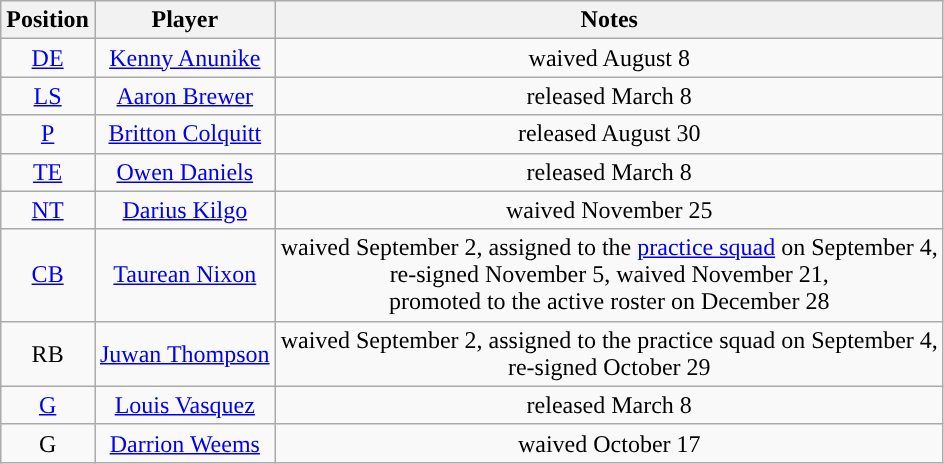<table class="wikitable" style="text-align:center">
<tr>
<th>Position</th>
<th>Player</th>
<th>Notes</th>
</tr>
<tr>
<td><a href='#'>DE</a></td>
<td><a href='#'>Kenny Anunike</a></td>
<td>waived August 8</td>
</tr>
<tr>
<td><a href='#'>LS</a></td>
<td><a href='#'>Aaron Brewer</a></td>
<td>released March 8</td>
</tr>
<tr>
<td><a href='#'>P</a></td>
<td><a href='#'>Britton Colquitt</a></td>
<td>released August 30</td>
</tr>
<tr>
<td><a href='#'>TE</a></td>
<td><a href='#'>Owen Daniels</a></td>
<td>released March 8</td>
</tr>
<tr>
<td><a href='#'>NT</a></td>
<td><a href='#'>Darius Kilgo</a></td>
<td>waived November 25</td>
</tr>
<tr>
<td><a href='#'>CB</a></td>
<td><a href='#'>Taurean Nixon</a></td>
<td>waived September 2, assigned to the <a href='#'>practice squad</a> on September 4,<br>re-signed November 5, waived November 21,<br>promoted to the active roster on December 28</td>
</tr>
<tr>
<td>RB</td>
<td><a href='#'>Juwan Thompson</a></td>
<td>waived September 2, assigned to the practice squad on September 4,<br>re-signed October 29</td>
</tr>
<tr>
<td><a href='#'>G</a></td>
<td><a href='#'>Louis Vasquez</a></td>
<td>released March 8</td>
</tr>
<tr>
<td>G</td>
<td><a href='#'>Darrion Weems</a></td>
<td>waived October 17</td>
</tr>
</table>
